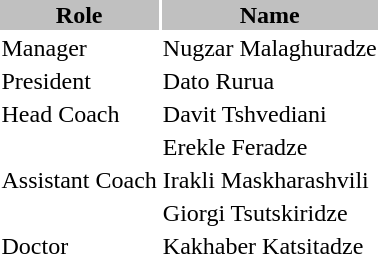<table class="toccolours">
<tr>
<th style="background:silver;">Role</th>
<th style="background:silver;">Name</th>
</tr>
<tr>
<td>Manager</td>
<td> Nugzar Malaghuradze</td>
</tr>
<tr>
<td>President</td>
<td> Dato Rurua</td>
</tr>
<tr>
<td>Head Coach</td>
<td> Davit  Tshvediani</td>
</tr>
<tr>
<td rowspan="3">Assistant Coach</td>
<td> Erekle Feradze</td>
</tr>
<tr>
<td> Irakli Maskharashvili</td>
</tr>
<tr>
<td> Giorgi Tsutskiridze</td>
</tr>
<tr>
<td>Doctor</td>
<td> Kakhaber Katsitadze</td>
</tr>
</table>
